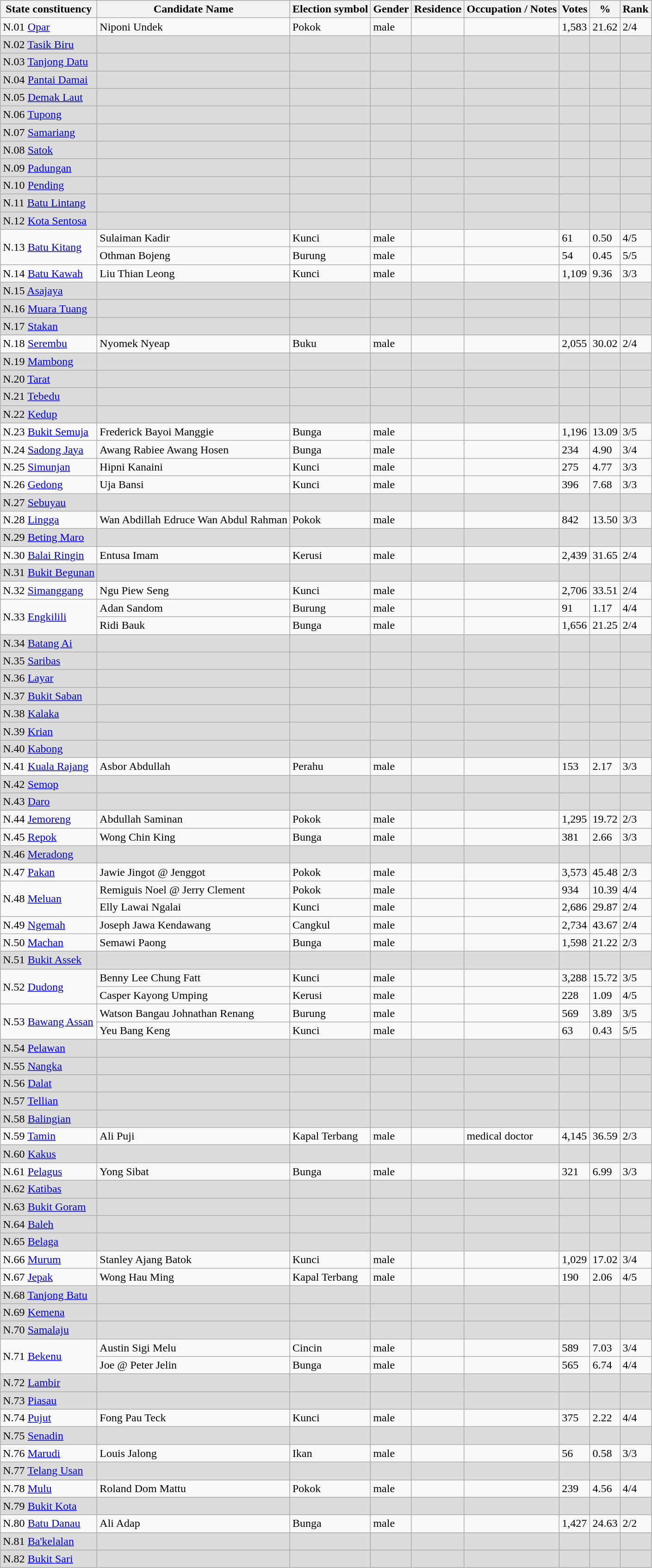<table class="wikitable sortable">
<tr>
<th>State constituency</th>
<th>Candidate Name</th>
<th>Election symbol</th>
<th>Gender</th>
<th>Residence</th>
<th>Occupation / Notes</th>
<th>Votes</th>
<th>%</th>
<th>Rank</th>
</tr>
<tr>
<td>N.01 <a href='#'>Opar</a></td>
<td>Niponi Undek</td>
<td>Pokok</td>
<td>male</td>
<td></td>
<td></td>
<td>1,583</td>
<td>21.62</td>
<td>2/4</td>
</tr>
<tr style="background: gainsboro;">
<td>N.02 <a href='#'>Tasik Biru</a></td>
<td></td>
<td></td>
<td></td>
<td></td>
<td></td>
<td></td>
<td></td>
<td></td>
</tr>
<tr style="background: gainsboro;">
<td>N.03 <a href='#'>Tanjong Datu</a></td>
<td></td>
<td></td>
<td></td>
<td></td>
<td></td>
<td></td>
<td></td>
<td></td>
</tr>
<tr style="background: gainsboro;">
<td>N.04 <a href='#'>Pantai Damai</a></td>
<td></td>
<td></td>
<td></td>
<td></td>
<td></td>
<td></td>
<td></td>
<td></td>
</tr>
<tr style="background: gainsboro;">
<td>N.05 <a href='#'>Demak Laut</a></td>
<td></td>
<td></td>
<td></td>
<td></td>
<td></td>
<td></td>
<td></td>
<td></td>
</tr>
<tr style="background: gainsboro;">
<td>N.06 <a href='#'>Tupong</a></td>
<td></td>
<td></td>
<td></td>
<td></td>
<td></td>
<td></td>
<td></td>
<td></td>
</tr>
<tr style="background: gainsboro;">
<td>N.07 <a href='#'>Samariang</a></td>
<td></td>
<td></td>
<td></td>
<td></td>
<td></td>
<td></td>
<td></td>
<td></td>
</tr>
<tr style="background: gainsboro;">
<td>N.08 <a href='#'>Satok</a></td>
<td></td>
<td></td>
<td></td>
<td></td>
<td></td>
<td></td>
<td></td>
<td></td>
</tr>
<tr style="background: gainsboro;">
<td>N.09 <a href='#'>Padungan</a></td>
<td></td>
<td></td>
<td></td>
<td></td>
<td></td>
<td></td>
<td></td>
<td></td>
</tr>
<tr style="background: gainsboro;">
<td>N.10 <a href='#'>Pending</a></td>
<td></td>
<td></td>
<td></td>
<td></td>
<td></td>
<td></td>
<td></td>
<td></td>
</tr>
<tr style="background: gainsboro;">
<td>N.11 <a href='#'>Batu Lintang</a></td>
<td></td>
<td></td>
<td></td>
<td></td>
<td></td>
<td></td>
<td></td>
<td></td>
</tr>
<tr style="background: gainsboro;">
<td>N.12 <a href='#'>Kota Sentosa</a></td>
<td></td>
<td></td>
<td></td>
<td></td>
<td></td>
<td></td>
<td></td>
<td></td>
</tr>
<tr>
<td rowspan=2>N.13 <a href='#'>Batu Kitang</a></td>
<td>Sulaiman Kadir</td>
<td>Kunci</td>
<td>male</td>
<td></td>
<td></td>
<td>61</td>
<td>0.50</td>
<td>4/5</td>
</tr>
<tr>
<td>Othman Bojeng</td>
<td>Burung</td>
<td>male</td>
<td></td>
<td></td>
<td>54</td>
<td>0.45</td>
<td>5/5</td>
</tr>
<tr>
<td>N.14 <a href='#'>Batu Kawah</a></td>
<td>Liu Thian Leong</td>
<td>Kunci</td>
<td>male</td>
<td></td>
<td></td>
<td>1,109</td>
<td>9.36</td>
<td>3/3</td>
</tr>
<tr style="background: gainsboro;">
<td>N.15 <a href='#'>Asajaya</a></td>
<td></td>
<td></td>
<td></td>
<td></td>
<td></td>
<td></td>
<td></td>
<td></td>
</tr>
<tr style="background: gainsboro;">
<td>N.16 <a href='#'>Muara Tuang</a></td>
<td></td>
<td></td>
<td></td>
<td></td>
<td></td>
<td></td>
<td></td>
<td></td>
</tr>
<tr style="background: gainsboro;">
<td>N.17 <a href='#'>Stakan</a></td>
<td></td>
<td></td>
<td></td>
<td></td>
<td></td>
<td></td>
<td></td>
<td></td>
</tr>
<tr>
<td>N.18 <a href='#'>Serembu</a></td>
<td>Nyomek Nyeap</td>
<td>Buku</td>
<td>male</td>
<td></td>
<td></td>
<td>2,055</td>
<td>30.02</td>
<td>2/4</td>
</tr>
<tr style="background: gainsboro;">
<td>N.19 <a href='#'>Mambong</a></td>
<td></td>
<td></td>
<td></td>
<td></td>
<td></td>
<td></td>
<td></td>
<td></td>
</tr>
<tr style="background: gainsboro;">
<td>N.20 <a href='#'>Tarat</a></td>
<td></td>
<td></td>
<td></td>
<td></td>
<td></td>
<td></td>
<td></td>
<td></td>
</tr>
<tr style="background: gainsboro;">
<td>N.21 <a href='#'>Tebedu</a></td>
<td></td>
<td></td>
<td></td>
<td></td>
<td></td>
<td></td>
<td></td>
<td></td>
</tr>
<tr style="background: gainsboro;">
<td>N.22 <a href='#'>Kedup</a></td>
<td></td>
<td></td>
<td></td>
<td></td>
<td></td>
<td></td>
<td></td>
<td></td>
</tr>
<tr>
<td>N.23 <a href='#'>Bukit Semuja</a></td>
<td>Frederick Bayoi Manggie</td>
<td>Bunga</td>
<td>male</td>
<td></td>
<td></td>
<td>1,196</td>
<td>13.09</td>
<td>3/5</td>
</tr>
<tr>
<td>N.24 <a href='#'>Sadong Jaya</a></td>
<td>Awang Rabiee Awang Hosen</td>
<td>Bunga</td>
<td>male</td>
<td></td>
<td></td>
<td>234</td>
<td>4.90</td>
<td>3/4</td>
</tr>
<tr>
<td>N.25 <a href='#'>Simunjan</a></td>
<td>Hipni Kanaini</td>
<td>Kunci</td>
<td>male</td>
<td></td>
<td></td>
<td>275</td>
<td>4.77</td>
<td>3/3</td>
</tr>
<tr>
<td>N.26 <a href='#'>Gedong</a></td>
<td>Uja Bansi</td>
<td>Kunci</td>
<td>male</td>
<td></td>
<td></td>
<td>396</td>
<td>7.68</td>
<td>3/3</td>
</tr>
<tr style="background: gainsboro;">
<td>N.27 <a href='#'>Sebuyau</a></td>
<td></td>
<td></td>
<td></td>
<td></td>
<td></td>
<td></td>
<td></td>
<td></td>
</tr>
<tr>
<td>N.28 <a href='#'>Lingga</a></td>
<td>Wan Abdillah Edruce Wan Abdul Rahman</td>
<td>Pokok</td>
<td>male</td>
<td></td>
<td></td>
<td>842</td>
<td>13.50</td>
<td>3/3</td>
</tr>
<tr style="background: gainsboro;">
<td>N.29 <a href='#'>Beting Maro</a></td>
<td></td>
<td></td>
<td></td>
<td></td>
<td></td>
<td></td>
<td></td>
<td></td>
</tr>
<tr>
<td>N.30 <a href='#'>Balai Ringin</a></td>
<td>Entusa Imam</td>
<td>Kerusi</td>
<td>male</td>
<td></td>
<td></td>
<td>2,439</td>
<td>31.65</td>
<td>2/4</td>
</tr>
<tr style="background: gainsboro;">
<td>N.31 <a href='#'>Bukit Begunan</a></td>
<td></td>
<td></td>
<td></td>
<td></td>
<td></td>
<td></td>
<td></td>
<td></td>
</tr>
<tr>
<td>N.32 <a href='#'>Simanggang</a></td>
<td>Ngu Piew Seng</td>
<td>Kunci</td>
<td>male</td>
<td></td>
<td></td>
<td>2,706</td>
<td>33.51</td>
<td>2/4</td>
</tr>
<tr>
<td rowspan=2>N.33 <a href='#'>Engkilili</a></td>
<td>Adan Sandom</td>
<td>Burung</td>
<td>male</td>
<td></td>
<td></td>
<td>91</td>
<td>1.17</td>
<td>4/4</td>
</tr>
<tr>
<td>Ridi Bauk</td>
<td>Bunga</td>
<td>male</td>
<td></td>
<td></td>
<td>1,656</td>
<td>21.25</td>
<td>2/4</td>
</tr>
<tr style="background: gainsboro;">
<td>N.34 <a href='#'>Batang Ai</a></td>
<td></td>
<td></td>
<td></td>
<td></td>
<td></td>
<td></td>
<td></td>
<td></td>
</tr>
<tr style="background: gainsboro;">
<td>N.35 <a href='#'>Saribas</a></td>
<td></td>
<td></td>
<td></td>
<td></td>
<td></td>
<td></td>
<td></td>
<td></td>
</tr>
<tr style="background: gainsboro;">
<td>N.36 <a href='#'>Layar</a></td>
<td></td>
<td></td>
<td></td>
<td></td>
<td></td>
<td></td>
<td></td>
<td></td>
</tr>
<tr style="background: gainsboro;">
<td>N.37 <a href='#'>Bukit Saban</a></td>
<td></td>
<td></td>
<td></td>
<td></td>
<td></td>
<td></td>
<td></td>
<td></td>
</tr>
<tr style="background: gainsboro;">
<td>N.38 <a href='#'>Kalaka</a></td>
<td></td>
<td></td>
<td></td>
<td></td>
<td></td>
<td></td>
<td></td>
<td></td>
</tr>
<tr style="background: gainsboro;">
<td>N.39 <a href='#'>Krian</a></td>
<td></td>
<td></td>
<td></td>
<td></td>
<td></td>
<td></td>
<td></td>
<td></td>
</tr>
<tr style="background: gainsboro;">
<td>N.40 <a href='#'>Kabong</a></td>
<td></td>
<td></td>
<td></td>
<td></td>
<td></td>
<td></td>
<td></td>
<td></td>
</tr>
<tr>
<td>N.41 <a href='#'>Kuala Rajang</a></td>
<td>Asbor Abdullah</td>
<td>Perahu</td>
<td>male</td>
<td></td>
<td></td>
<td>153</td>
<td>2.17</td>
<td>3/3</td>
</tr>
<tr style="background: gainsboro;">
<td>N.42 <a href='#'>Semop</a></td>
<td></td>
<td></td>
<td></td>
<td></td>
<td></td>
<td></td>
<td></td>
<td></td>
</tr>
<tr style="background: gainsboro;">
<td>N.43 <a href='#'>Daro</a></td>
<td></td>
<td></td>
<td></td>
<td></td>
<td></td>
<td></td>
<td></td>
<td></td>
</tr>
<tr>
<td>N.44 <a href='#'>Jemoreng</a></td>
<td>Abdullah Saminan</td>
<td>Pokok</td>
<td>male</td>
<td></td>
<td></td>
<td>1,295</td>
<td>19.72</td>
<td>2/3</td>
</tr>
<tr>
<td>N.45 <a href='#'>Repok</a></td>
<td>Wong Chin King</td>
<td>Bunga</td>
<td>male</td>
<td></td>
<td></td>
<td>381</td>
<td>2.66</td>
<td>3/3</td>
</tr>
<tr style="background: gainsboro;">
<td>N.46 <a href='#'>Meradong</a></td>
<td></td>
<td></td>
<td></td>
<td></td>
<td></td>
<td></td>
<td></td>
<td></td>
</tr>
<tr>
<td>N.47 <a href='#'>Pakan</a></td>
<td>Jawie Jingot @ Jenggot</td>
<td>Pokok</td>
<td>male</td>
<td></td>
<td></td>
<td>3,573</td>
<td>45.48</td>
<td>2/3</td>
</tr>
<tr>
<td rowspan=2>N.48 <a href='#'>Meluan</a></td>
<td>Remiguis Noel @ Jerry Clement</td>
<td>Pokok</td>
<td>male</td>
<td></td>
<td></td>
<td>934</td>
<td>10.39</td>
<td>4/4</td>
</tr>
<tr>
<td>Elly Lawai Ngalai</td>
<td>Kunci</td>
<td>male</td>
<td></td>
<td></td>
<td>2,686</td>
<td>29.87</td>
<td>2/4</td>
</tr>
<tr>
<td>N.49 <a href='#'>Ngemah</a></td>
<td>Joseph Jawa Kendawang</td>
<td>Cangkul</td>
<td>male</td>
<td></td>
<td></td>
<td>2,734</td>
<td>43.67</td>
<td>2/4</td>
</tr>
<tr>
<td>N.50 <a href='#'>Machan</a></td>
<td>Semawi Paong</td>
<td>Bunga</td>
<td>male</td>
<td></td>
<td></td>
<td>1,598</td>
<td>21.22</td>
<td>2/3</td>
</tr>
<tr style="background: gainsboro;">
<td>N.51 <a href='#'>Bukit Assek</a></td>
<td></td>
<td></td>
<td></td>
<td></td>
<td></td>
<td></td>
<td></td>
<td></td>
</tr>
<tr>
<td rowspan=2>N.52 <a href='#'>Dudong</a></td>
<td>Benny Lee Chung Fatt</td>
<td>Kunci</td>
<td>male</td>
<td></td>
<td></td>
<td>3,288</td>
<td>15.72</td>
<td>3/5</td>
</tr>
<tr>
<td>Casper Kayong Umping</td>
<td>Kerusi</td>
<td>male</td>
<td></td>
<td></td>
<td>228</td>
<td>1.09</td>
<td>4/5</td>
</tr>
<tr>
<td rowspan=2>N.53 <a href='#'>Bawang Assan</a></td>
<td>Watson Bangau Johnathan Renang</td>
<td>Burung</td>
<td>male</td>
<td></td>
<td></td>
<td>569</td>
<td>3.89</td>
<td>3/5</td>
</tr>
<tr>
<td>Yeu Bang Keng</td>
<td>Kunci</td>
<td>male</td>
<td></td>
<td></td>
<td>63</td>
<td>0.43</td>
<td>5/5</td>
</tr>
<tr style="background: gainsboro;">
<td>N.54 <a href='#'>Pelawan</a></td>
<td></td>
<td></td>
<td></td>
<td></td>
<td></td>
<td></td>
<td></td>
<td></td>
</tr>
<tr style="background: gainsboro;">
<td>N.55 <a href='#'>Nangka</a></td>
<td></td>
<td></td>
<td></td>
<td></td>
<td></td>
<td></td>
<td></td>
<td></td>
</tr>
<tr style="background: gainsboro;">
<td>N.56 <a href='#'>Dalat</a></td>
<td></td>
<td></td>
<td></td>
<td></td>
<td></td>
<td></td>
<td></td>
<td></td>
</tr>
<tr style="background: gainsboro;">
<td>N.57 <a href='#'>Tellian</a></td>
<td></td>
<td></td>
<td></td>
<td></td>
<td></td>
<td></td>
<td></td>
<td></td>
</tr>
<tr style="background: gainsboro;">
<td>N.58 <a href='#'>Balingian</a></td>
<td></td>
<td></td>
<td></td>
<td></td>
<td></td>
<td></td>
<td></td>
<td></td>
</tr>
<tr>
<td>N.59 <a href='#'>Tamin</a></td>
<td>Ali Puji</td>
<td>Kapal Terbang</td>
<td>male</td>
<td></td>
<td>medical doctor</td>
<td>4,145</td>
<td>36.59</td>
<td>2/3</td>
</tr>
<tr style="background: gainsboro;">
<td>N.60 <a href='#'>Kakus</a></td>
<td></td>
<td></td>
<td></td>
<td></td>
<td></td>
<td></td>
<td></td>
<td></td>
</tr>
<tr>
<td>N.61 <a href='#'>Pelagus</a></td>
<td>Yong Sibat</td>
<td>Bunga</td>
<td>male</td>
<td></td>
<td></td>
<td>321</td>
<td>6.99</td>
<td>3/3</td>
</tr>
<tr style="background: gainsboro;">
<td>N.62 <a href='#'>Katibas</a></td>
<td></td>
<td></td>
<td></td>
<td></td>
<td></td>
<td></td>
<td></td>
<td></td>
</tr>
<tr style="background: gainsboro;">
<td>N.63 <a href='#'>Bukit Goram</a></td>
<td></td>
<td></td>
<td></td>
<td></td>
<td></td>
<td></td>
<td></td>
<td></td>
</tr>
<tr style="background: gainsboro;">
<td>N.64 <a href='#'>Baleh</a></td>
<td></td>
<td></td>
<td></td>
<td></td>
<td></td>
<td></td>
<td></td>
<td></td>
</tr>
<tr style="background: gainsboro;">
<td>N.65 <a href='#'>Belaga</a></td>
<td></td>
<td></td>
<td></td>
<td></td>
<td></td>
<td></td>
<td></td>
<td></td>
</tr>
<tr>
<td>N.66 <a href='#'>Murum</a></td>
<td>Stanley Ajang Batok</td>
<td>Kunci</td>
<td>male</td>
<td></td>
<td></td>
<td>1,029</td>
<td>17.02</td>
<td>3/4</td>
</tr>
<tr>
<td>N.67 <a href='#'>Jepak</a></td>
<td>Wong Hau Ming</td>
<td>Kapal Terbang</td>
<td>male</td>
<td></td>
<td></td>
<td>190</td>
<td>2.06</td>
<td>4/5</td>
</tr>
<tr style="background: gainsboro;">
<td>N.68 <a href='#'>Tanjong Batu</a></td>
<td></td>
<td></td>
<td></td>
<td></td>
<td></td>
<td></td>
<td></td>
<td></td>
</tr>
<tr style="background: gainsboro;">
<td>N.69 <a href='#'>Kemena</a></td>
<td></td>
<td></td>
<td></td>
<td></td>
<td></td>
<td></td>
<td></td>
<td></td>
</tr>
<tr style="background: gainsboro;">
<td>N.70 <a href='#'>Samalaju</a></td>
<td></td>
<td></td>
<td></td>
<td></td>
<td></td>
<td></td>
<td></td>
<td></td>
</tr>
<tr>
<td rowspan=2>N.71 <a href='#'>Bekenu</a></td>
<td>Austin Sigi Melu</td>
<td>Cincin</td>
<td>male</td>
<td></td>
<td></td>
<td>589</td>
<td>7.03</td>
<td>3/4</td>
</tr>
<tr>
<td>Joe @ Peter Jelin</td>
<td>Bunga</td>
<td>male</td>
<td></td>
<td></td>
<td>565</td>
<td>6.74</td>
<td>4/4</td>
</tr>
<tr style="background: gainsboro;">
<td>N.72 <a href='#'>Lambir</a></td>
<td></td>
<td></td>
<td></td>
<td></td>
<td></td>
<td></td>
<td></td>
<td></td>
</tr>
<tr style="background: gainsboro;">
<td>N.73 <a href='#'>Piasau</a></td>
<td></td>
<td></td>
<td></td>
<td></td>
<td></td>
<td></td>
<td></td>
<td></td>
</tr>
<tr>
<td>N.74 <a href='#'>Pujut</a></td>
<td>Fong Pau Teck</td>
<td>Kunci</td>
<td>male</td>
<td></td>
<td></td>
<td>375</td>
<td>2.22</td>
<td>4/4</td>
</tr>
<tr style="background: gainsboro;">
<td>N.75 <a href='#'>Senadin</a></td>
<td></td>
<td></td>
<td></td>
<td></td>
<td></td>
<td></td>
<td></td>
<td></td>
</tr>
<tr>
<td>N.76 <a href='#'>Marudi</a></td>
<td>Louis Jalong</td>
<td>Ikan</td>
<td>male</td>
<td></td>
<td></td>
<td>56</td>
<td>0.58</td>
<td>3/3</td>
</tr>
<tr style="background: gainsboro;">
<td>N.77 <a href='#'>Telang Usan</a></td>
<td></td>
<td></td>
<td></td>
<td></td>
<td></td>
<td></td>
<td></td>
<td></td>
</tr>
<tr>
<td>N.78 <a href='#'>Mulu</a></td>
<td>Roland Dom Mattu</td>
<td>Pokok</td>
<td>male</td>
<td></td>
<td></td>
<td>239</td>
<td>4.56</td>
<td>4/4</td>
</tr>
<tr style="background: gainsboro;">
<td>N.79 <a href='#'>Bukit Kota</a></td>
<td></td>
<td></td>
<td></td>
<td></td>
<td></td>
<td></td>
<td></td>
<td></td>
</tr>
<tr>
<td>N.80 <a href='#'>Batu Danau</a></td>
<td>Ali Adap</td>
<td>Bunga</td>
<td>male</td>
<td></td>
<td></td>
<td>1,427</td>
<td>24.63</td>
<td>2/2</td>
</tr>
<tr style="background: gainsboro;">
<td>N.81 <a href='#'>Ba'kelalan</a></td>
<td></td>
<td></td>
<td></td>
<td></td>
<td></td>
<td></td>
<td></td>
<td></td>
</tr>
<tr style="background: gainsboro;">
<td>N.82 <a href='#'>Bukit Sari</a></td>
<td></td>
<td></td>
<td></td>
<td></td>
<td></td>
<td></td>
<td></td>
<td></td>
</tr>
</table>
